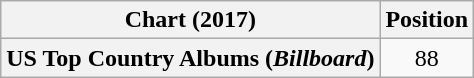<table class="wikitable plainrowheaders" style="text-align:center">
<tr>
<th scope="col">Chart (2017)</th>
<th scope="col">Position</th>
</tr>
<tr>
<th scope="row">US Top Country Albums (<em>Billboard</em>)</th>
<td>88</td>
</tr>
</table>
